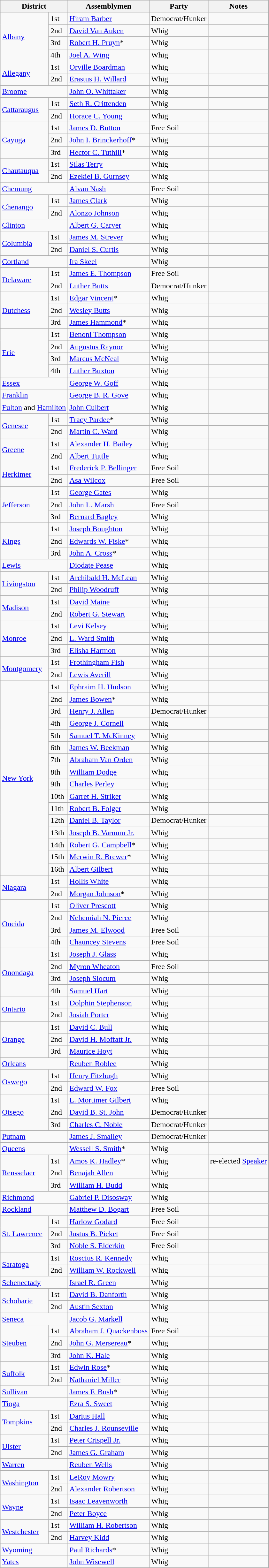<table class=wikitable>
<tr>
<th colspan="2">District</th>
<th>Assemblymen</th>
<th>Party</th>
<th>Notes</th>
</tr>
<tr>
<td rowspan="4"><a href='#'>Albany</a></td>
<td>1st</td>
<td><a href='#'>Hiram Barber</a></td>
<td>Democrat/Hunker</td>
<td></td>
</tr>
<tr>
<td>2nd</td>
<td><a href='#'>David Van Auken</a></td>
<td>Whig</td>
<td></td>
</tr>
<tr>
<td>3rd</td>
<td><a href='#'>Robert H. Pruyn</a>*</td>
<td>Whig</td>
<td></td>
</tr>
<tr>
<td>4th</td>
<td><a href='#'>Joel A. Wing</a></td>
<td>Whig</td>
<td></td>
</tr>
<tr>
<td rowspan="2"><a href='#'>Allegany</a></td>
<td>1st</td>
<td><a href='#'>Orville Boardman</a></td>
<td>Whig</td>
<td></td>
</tr>
<tr>
<td>2nd</td>
<td><a href='#'>Erastus H. Willard</a></td>
<td>Whig</td>
<td></td>
</tr>
<tr>
<td colspan="2"><a href='#'>Broome</a></td>
<td><a href='#'>John O. Whittaker</a></td>
<td>Whig</td>
<td></td>
</tr>
<tr>
<td rowspan="2"><a href='#'>Cattaraugus</a></td>
<td>1st</td>
<td><a href='#'>Seth R. Crittenden</a></td>
<td>Whig</td>
<td></td>
</tr>
<tr>
<td>2nd</td>
<td><a href='#'>Horace C. Young</a></td>
<td>Whig</td>
<td></td>
</tr>
<tr>
<td rowspan="3"><a href='#'>Cayuga</a></td>
<td>1st</td>
<td><a href='#'>James D. Button</a></td>
<td>Free Soil</td>
<td></td>
</tr>
<tr>
<td>2nd</td>
<td><a href='#'>John I. Brinckerhoff</a>*</td>
<td>Whig</td>
<td></td>
</tr>
<tr>
<td>3rd</td>
<td><a href='#'>Hector C. Tuthill</a>*</td>
<td>Whig</td>
<td></td>
</tr>
<tr>
<td rowspan="2"><a href='#'>Chautauqua</a></td>
<td>1st</td>
<td><a href='#'>Silas Terry</a></td>
<td>Whig</td>
<td></td>
</tr>
<tr>
<td>2nd</td>
<td><a href='#'>Ezekiel B. Gurnsey</a></td>
<td>Whig</td>
<td></td>
</tr>
<tr>
<td colspan="2"><a href='#'>Chemung</a></td>
<td><a href='#'>Alvan Nash</a></td>
<td>Free Soil</td>
<td></td>
</tr>
<tr>
<td rowspan="2"><a href='#'>Chenango</a></td>
<td>1st</td>
<td><a href='#'>James Clark</a></td>
<td>Whig</td>
<td></td>
</tr>
<tr>
<td>2nd</td>
<td><a href='#'>Alonzo Johnson</a></td>
<td>Whig</td>
<td></td>
</tr>
<tr>
<td colspan="2"><a href='#'>Clinton</a></td>
<td><a href='#'>Albert G. Carver</a></td>
<td>Whig</td>
<td></td>
</tr>
<tr>
<td rowspan="2"><a href='#'>Columbia</a></td>
<td>1st</td>
<td><a href='#'>James M. Strever</a></td>
<td>Whig</td>
<td></td>
</tr>
<tr>
<td>2nd</td>
<td><a href='#'>Daniel S. Curtis</a></td>
<td>Whig</td>
<td></td>
</tr>
<tr>
<td colspan="2"><a href='#'>Cortland</a></td>
<td><a href='#'>Ira Skeel</a></td>
<td>Whig</td>
<td></td>
</tr>
<tr>
<td rowspan="2"><a href='#'>Delaware</a></td>
<td>1st</td>
<td><a href='#'>James E. Thompson</a></td>
<td>Free Soil</td>
<td></td>
</tr>
<tr>
<td>2nd</td>
<td><a href='#'>Luther Butts</a></td>
<td>Democrat/Hunker</td>
<td></td>
</tr>
<tr>
<td rowspan="3"><a href='#'>Dutchess</a></td>
<td>1st</td>
<td><a href='#'>Edgar Vincent</a>*</td>
<td>Whig</td>
<td></td>
</tr>
<tr>
<td>2nd</td>
<td><a href='#'>Wesley Butts</a></td>
<td>Whig</td>
<td></td>
</tr>
<tr>
<td>3rd</td>
<td><a href='#'>James Hammond</a>*</td>
<td>Whig</td>
<td></td>
</tr>
<tr>
<td rowspan="4"><a href='#'>Erie</a></td>
<td>1st</td>
<td><a href='#'>Benoni Thompson</a></td>
<td>Whig</td>
<td></td>
</tr>
<tr>
<td>2nd</td>
<td><a href='#'>Augustus Raynor</a></td>
<td>Whig</td>
<td></td>
</tr>
<tr>
<td>3rd</td>
<td><a href='#'>Marcus McNeal</a></td>
<td>Whig</td>
<td></td>
</tr>
<tr>
<td>4th</td>
<td><a href='#'>Luther Buxton</a></td>
<td>Whig</td>
<td></td>
</tr>
<tr>
<td colspan="2"><a href='#'>Essex</a></td>
<td><a href='#'>George W. Goff</a></td>
<td>Whig</td>
<td></td>
</tr>
<tr>
<td colspan="2"><a href='#'>Franklin</a></td>
<td><a href='#'>George B. R. Gove</a></td>
<td>Whig</td>
<td></td>
</tr>
<tr>
<td colspan="2"><a href='#'>Fulton</a> and <a href='#'>Hamilton</a></td>
<td><a href='#'>John Culbert</a></td>
<td>Whig</td>
<td></td>
</tr>
<tr>
<td rowspan="2"><a href='#'>Genesee</a></td>
<td>1st</td>
<td><a href='#'>Tracy Pardee</a>*</td>
<td>Whig</td>
<td></td>
</tr>
<tr>
<td>2nd</td>
<td><a href='#'>Martin C. Ward</a></td>
<td>Whig</td>
<td></td>
</tr>
<tr>
<td rowspan="2"><a href='#'>Greene</a></td>
<td>1st</td>
<td><a href='#'>Alexander H. Bailey</a></td>
<td>Whig</td>
<td></td>
</tr>
<tr>
<td>2nd</td>
<td><a href='#'>Albert Tuttle</a></td>
<td>Whig</td>
<td></td>
</tr>
<tr>
<td rowspan="2"><a href='#'>Herkimer</a></td>
<td>1st</td>
<td><a href='#'>Frederick P. Bellinger</a></td>
<td>Free Soil</td>
<td></td>
</tr>
<tr>
<td>2nd</td>
<td><a href='#'>Asa Wilcox</a></td>
<td>Free Soil</td>
<td></td>
</tr>
<tr>
<td rowspan="3"><a href='#'>Jefferson</a></td>
<td>1st</td>
<td><a href='#'>George Gates</a></td>
<td>Whig</td>
<td></td>
</tr>
<tr>
<td>2nd</td>
<td><a href='#'>John L. Marsh</a></td>
<td>Free Soil</td>
<td></td>
</tr>
<tr>
<td>3rd</td>
<td><a href='#'>Bernard Bagley</a></td>
<td>Whig</td>
<td></td>
</tr>
<tr>
<td rowspan="3"><a href='#'>Kings</a></td>
<td>1st</td>
<td><a href='#'>Joseph Boughton</a></td>
<td>Whig</td>
<td></td>
</tr>
<tr>
<td>2nd</td>
<td><a href='#'>Edwards W. Fiske</a>*</td>
<td>Whig</td>
<td></td>
</tr>
<tr>
<td>3rd</td>
<td><a href='#'>John A. Cross</a>*</td>
<td>Whig</td>
<td></td>
</tr>
<tr>
<td colspan="2"><a href='#'>Lewis</a></td>
<td><a href='#'>Diodate Pease</a></td>
<td>Whig</td>
<td></td>
</tr>
<tr>
<td rowspan="2"><a href='#'>Livingston</a></td>
<td>1st</td>
<td><a href='#'>Archibald H. McLean</a></td>
<td>Whig</td>
<td></td>
</tr>
<tr>
<td>2nd</td>
<td><a href='#'>Philip Woodruff</a></td>
<td>Whig</td>
<td></td>
</tr>
<tr>
<td rowspan="2"><a href='#'>Madison</a></td>
<td>1st</td>
<td><a href='#'>David Maine</a></td>
<td>Whig</td>
<td></td>
</tr>
<tr>
<td>2nd</td>
<td><a href='#'>Robert G. Stewart</a></td>
<td>Whig</td>
<td></td>
</tr>
<tr>
<td rowspan="3"><a href='#'>Monroe</a></td>
<td>1st</td>
<td><a href='#'>Levi Kelsey</a></td>
<td>Whig</td>
<td></td>
</tr>
<tr>
<td>2nd</td>
<td><a href='#'>L. Ward Smith</a></td>
<td>Whig</td>
<td></td>
</tr>
<tr>
<td>3rd</td>
<td><a href='#'>Elisha Harmon</a></td>
<td>Whig</td>
<td></td>
</tr>
<tr>
<td rowspan="2"><a href='#'>Montgomery</a></td>
<td>1st</td>
<td><a href='#'>Frothingham Fish</a></td>
<td>Whig</td>
<td></td>
</tr>
<tr>
<td>2nd</td>
<td><a href='#'>Lewis Averill</a></td>
<td>Whig</td>
<td></td>
</tr>
<tr>
<td rowspan="16"><a href='#'>New York</a></td>
<td>1st</td>
<td><a href='#'>Ephraim H. Hudson</a></td>
<td>Whig</td>
<td></td>
</tr>
<tr>
<td>2nd</td>
<td><a href='#'>James Bowen</a>*</td>
<td>Whig</td>
<td></td>
</tr>
<tr>
<td>3rd</td>
<td><a href='#'>Henry J. Allen</a></td>
<td>Democrat/Hunker</td>
<td></td>
</tr>
<tr>
<td>4th</td>
<td><a href='#'>George J. Cornell</a></td>
<td>Whig</td>
<td></td>
</tr>
<tr>
<td>5th</td>
<td><a href='#'>Samuel T. McKinney</a></td>
<td>Whig</td>
<td></td>
</tr>
<tr>
<td>6th</td>
<td><a href='#'>James W. Beekman</a></td>
<td>Whig</td>
<td></td>
</tr>
<tr>
<td>7th</td>
<td><a href='#'>Abraham Van Orden</a></td>
<td>Whig</td>
<td></td>
</tr>
<tr>
<td>8th</td>
<td><a href='#'>William Dodge</a></td>
<td>Whig</td>
<td></td>
</tr>
<tr>
<td>9th</td>
<td><a href='#'>Charles Perley</a></td>
<td>Whig</td>
<td></td>
</tr>
<tr>
<td>10th</td>
<td><a href='#'>Garret H. Striker</a></td>
<td>Whig</td>
<td></td>
</tr>
<tr>
<td>11th</td>
<td><a href='#'>Robert B. Folger</a></td>
<td>Whig</td>
<td></td>
</tr>
<tr>
<td>12th</td>
<td><a href='#'>Daniel B. Taylor</a></td>
<td>Democrat/Hunker</td>
<td></td>
</tr>
<tr>
<td>13th</td>
<td><a href='#'>Joseph B. Varnum Jr.</a></td>
<td>Whig</td>
<td></td>
</tr>
<tr>
<td>14th</td>
<td><a href='#'>Robert G. Campbell</a>*</td>
<td>Whig</td>
<td></td>
</tr>
<tr>
<td>15th</td>
<td><a href='#'>Merwin R. Brewer</a>*</td>
<td>Whig</td>
<td></td>
</tr>
<tr>
<td>16th</td>
<td><a href='#'>Albert Gilbert</a></td>
<td>Whig</td>
<td></td>
</tr>
<tr>
<td rowspan="2"><a href='#'>Niagara</a></td>
<td>1st</td>
<td><a href='#'>Hollis White</a></td>
<td>Whig</td>
<td></td>
</tr>
<tr>
<td>2nd</td>
<td><a href='#'>Morgan Johnson</a>*</td>
<td>Whig</td>
<td></td>
</tr>
<tr>
<td rowspan="4"><a href='#'>Oneida</a></td>
<td>1st</td>
<td><a href='#'>Oliver Prescott</a></td>
<td>Whig</td>
<td></td>
</tr>
<tr>
<td>2nd</td>
<td><a href='#'>Nehemiah N. Pierce</a></td>
<td>Whig</td>
<td></td>
</tr>
<tr>
<td>3rd</td>
<td><a href='#'>James M. Elwood</a></td>
<td>Free Soil</td>
<td></td>
</tr>
<tr>
<td>4th</td>
<td><a href='#'>Chauncey Stevens</a></td>
<td>Free Soil</td>
<td></td>
</tr>
<tr>
<td rowspan="4"><a href='#'>Onondaga</a></td>
<td>1st</td>
<td><a href='#'>Joseph J. Glass</a></td>
<td>Whig</td>
<td></td>
</tr>
<tr>
<td>2nd</td>
<td><a href='#'>Myron Wheaton</a></td>
<td>Free Soil</td>
<td></td>
</tr>
<tr>
<td>3rd</td>
<td><a href='#'>Joseph Slocum</a></td>
<td>Whig</td>
<td></td>
</tr>
<tr>
<td>4th</td>
<td><a href='#'>Samuel Hart</a></td>
<td>Whig</td>
<td></td>
</tr>
<tr>
<td rowspan="2"><a href='#'>Ontario</a></td>
<td>1st</td>
<td><a href='#'>Dolphin Stephenson</a></td>
<td>Whig</td>
<td></td>
</tr>
<tr>
<td>2nd</td>
<td><a href='#'>Josiah Porter</a></td>
<td>Whig</td>
<td></td>
</tr>
<tr>
<td rowspan="3"><a href='#'>Orange</a></td>
<td>1st</td>
<td><a href='#'>David C. Bull</a></td>
<td>Whig</td>
<td></td>
</tr>
<tr>
<td>2nd</td>
<td><a href='#'>David H. Moffatt Jr.</a></td>
<td>Whig</td>
<td></td>
</tr>
<tr>
<td>3rd</td>
<td><a href='#'>Maurice Hoyt</a></td>
<td>Whig</td>
<td></td>
</tr>
<tr>
<td colspan="2"><a href='#'>Orleans</a></td>
<td><a href='#'>Reuben Roblee</a></td>
<td>Whig</td>
<td></td>
</tr>
<tr>
<td rowspan="2"><a href='#'>Oswego</a></td>
<td>1st</td>
<td><a href='#'>Henry Fitzhugh</a></td>
<td>Whig</td>
<td></td>
</tr>
<tr>
<td>2nd</td>
<td><a href='#'>Edward W. Fox</a></td>
<td>Free Soil</td>
<td></td>
</tr>
<tr>
<td rowspan="3"><a href='#'>Otsego</a></td>
<td>1st</td>
<td><a href='#'>L. Mortimer Gilbert</a></td>
<td>Whig</td>
<td></td>
</tr>
<tr>
<td>2nd</td>
<td><a href='#'>David B. St. John</a></td>
<td>Democrat/Hunker</td>
<td></td>
</tr>
<tr>
<td>3rd</td>
<td><a href='#'>Charles C. Noble</a></td>
<td>Democrat/Hunker</td>
<td></td>
</tr>
<tr>
<td colspan="2"><a href='#'>Putnam</a></td>
<td><a href='#'>James J. Smalley</a></td>
<td>Democrat/Hunker</td>
<td></td>
</tr>
<tr>
<td colspan="2"><a href='#'>Queens</a></td>
<td><a href='#'>Wessell S. Smith</a>*</td>
<td>Whig</td>
<td></td>
</tr>
<tr>
<td rowspan="3"><a href='#'>Rensselaer</a></td>
<td>1st</td>
<td><a href='#'>Amos K. Hadley</a>*</td>
<td>Whig</td>
<td>re-elected <a href='#'>Speaker</a></td>
</tr>
<tr>
<td>2nd</td>
<td><a href='#'>Benajah Allen</a></td>
<td>Whig</td>
<td></td>
</tr>
<tr>
<td>3rd</td>
<td><a href='#'>William H. Budd</a></td>
<td>Whig</td>
<td></td>
</tr>
<tr>
<td colspan="2"><a href='#'>Richmond</a></td>
<td><a href='#'>Gabriel P. Disosway</a></td>
<td>Whig</td>
<td></td>
</tr>
<tr>
<td colspan="2"><a href='#'>Rockland</a></td>
<td><a href='#'>Matthew D. Bogart</a></td>
<td>Free Soil</td>
<td></td>
</tr>
<tr>
<td rowspan="3"><a href='#'>St. Lawrence</a></td>
<td>1st</td>
<td><a href='#'>Harlow Godard</a></td>
<td>Free Soil</td>
<td></td>
</tr>
<tr>
<td>2nd</td>
<td><a href='#'>Justus B. Picket</a></td>
<td>Free Soil</td>
<td></td>
</tr>
<tr>
<td>3rd</td>
<td><a href='#'>Noble S. Elderkin</a></td>
<td>Free Soil</td>
<td></td>
</tr>
<tr>
<td rowspan="2"><a href='#'>Saratoga</a></td>
<td>1st</td>
<td><a href='#'>Roscius R. Kennedy</a></td>
<td>Whig</td>
<td></td>
</tr>
<tr>
<td>2nd</td>
<td><a href='#'>William W. Rockwell</a></td>
<td>Whig</td>
<td></td>
</tr>
<tr>
<td colspan="2"><a href='#'>Schenectady</a></td>
<td><a href='#'>Israel R. Green</a></td>
<td>Whig</td>
<td></td>
</tr>
<tr>
<td rowspan="2"><a href='#'>Schoharie</a></td>
<td>1st</td>
<td><a href='#'>David B. Danforth</a></td>
<td>Whig</td>
<td></td>
</tr>
<tr>
<td>2nd</td>
<td><a href='#'>Austin Sexton</a></td>
<td>Whig</td>
<td></td>
</tr>
<tr>
<td colspan="2"><a href='#'>Seneca</a></td>
<td><a href='#'>Jacob G. Markell</a></td>
<td>Whig</td>
<td></td>
</tr>
<tr>
<td rowspan="3"><a href='#'>Steuben</a></td>
<td>1st</td>
<td><a href='#'>Abraham J. Quackenboss</a></td>
<td>Free Soil</td>
<td></td>
</tr>
<tr>
<td>2nd</td>
<td><a href='#'>John G. Mersereau</a>*</td>
<td>Whig</td>
<td></td>
</tr>
<tr>
<td>3rd</td>
<td><a href='#'>John K. Hale</a></td>
<td>Whig</td>
<td></td>
</tr>
<tr>
<td rowspan="2"><a href='#'>Suffolk</a></td>
<td>1st</td>
<td><a href='#'>Edwin Rose</a>*</td>
<td>Whig</td>
<td></td>
</tr>
<tr>
<td>2nd</td>
<td><a href='#'>Nathaniel Miller</a></td>
<td>Whig</td>
<td></td>
</tr>
<tr>
<td colspan="2"><a href='#'>Sullivan</a></td>
<td><a href='#'>James F. Bush</a>*</td>
<td>Whig</td>
<td></td>
</tr>
<tr>
<td colspan="2"><a href='#'>Tioga</a></td>
<td><a href='#'>Ezra S. Sweet</a></td>
<td>Whig</td>
<td></td>
</tr>
<tr>
<td rowspan="2"><a href='#'>Tompkins</a></td>
<td>1st</td>
<td><a href='#'>Darius Hall</a></td>
<td>Whig</td>
<td></td>
</tr>
<tr>
<td>2nd</td>
<td><a href='#'>Charles J. Rounseville</a></td>
<td>Whig</td>
<td></td>
</tr>
<tr>
<td rowspan="2"><a href='#'>Ulster</a></td>
<td>1st</td>
<td><a href='#'>Peter Crispell Jr.</a></td>
<td>Whig</td>
<td></td>
</tr>
<tr>
<td>2nd</td>
<td><a href='#'>James G. Graham</a></td>
<td>Whig</td>
<td></td>
</tr>
<tr>
<td colspan="2"><a href='#'>Warren</a></td>
<td><a href='#'>Reuben Wells</a></td>
<td>Whig</td>
<td></td>
</tr>
<tr>
<td rowspan="2"><a href='#'>Washington</a></td>
<td>1st</td>
<td><a href='#'>LeRoy Mowry</a></td>
<td>Whig</td>
<td></td>
</tr>
<tr>
<td>2nd</td>
<td><a href='#'>Alexander Robertson</a></td>
<td>Whig</td>
<td></td>
</tr>
<tr>
<td rowspan="2"><a href='#'>Wayne</a></td>
<td>1st</td>
<td><a href='#'>Isaac Leavenworth</a></td>
<td>Whig</td>
<td></td>
</tr>
<tr>
<td>2nd</td>
<td><a href='#'>Peter Boyce</a></td>
<td>Whig</td>
<td></td>
</tr>
<tr>
<td rowspan="2"><a href='#'>Westchester</a></td>
<td>1st</td>
<td><a href='#'>William H. Robertson</a></td>
<td>Whig</td>
<td></td>
</tr>
<tr>
<td>2nd</td>
<td><a href='#'>Harvey Kidd</a></td>
<td>Whig</td>
<td></td>
</tr>
<tr>
<td colspan="2"><a href='#'>Wyoming</a></td>
<td><a href='#'>Paul Richards</a>*</td>
<td>Whig</td>
<td></td>
</tr>
<tr>
<td colspan="2"><a href='#'>Yates</a></td>
<td><a href='#'>John Wisewell</a></td>
<td>Whig</td>
<td></td>
</tr>
<tr>
</tr>
</table>
